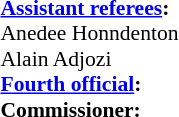<table width=50% style="font-size: 90%">
<tr>
<td><br><strong><a href='#'>Assistant referees</a>:</strong>
<br>Anedee Honndenton
<br>Alain Adjozi<br><strong><a href='#'>Fourth official</a>:</strong><br><strong>Commissioner:</strong>
<br></td>
</tr>
</table>
